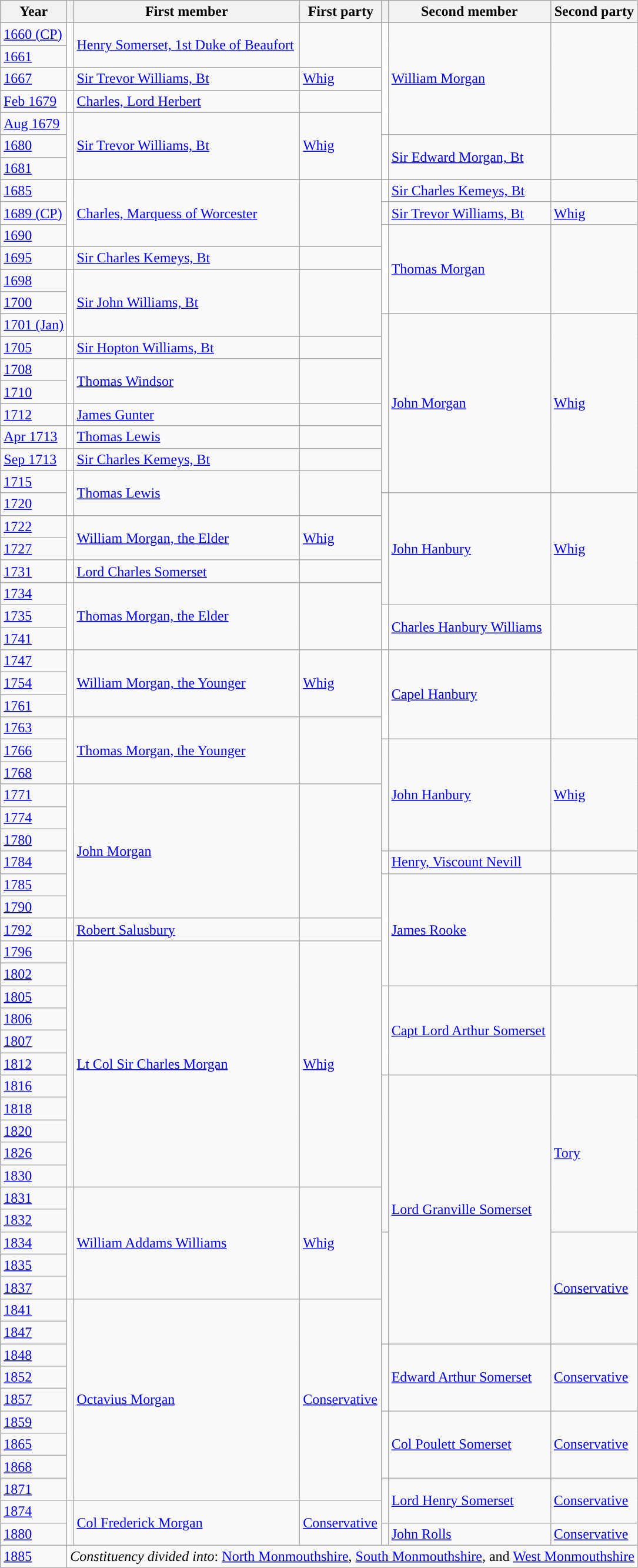<table class="wikitable">
<tr>
<th>Year</th>
<th></th>
<th>First member</th>
<th>First party</th>
<th></th>
<th>Second member</th>
<th>Second party</th>
</tr>
<tr>
<td><a href='#'>1660 (CP)</a></td>
<td rowspan="2" style="color:inherit;background-color: white"></td>
<td rowspan="2"><a href='#'>Henry Somerset, 1st Duke of Beaufort</a></td>
<td rowspan="2"></td>
<td rowspan="5" style="color:inherit;background-color: white"></td>
<td rowspan="5"><a href='#'>William Morgan</a></td>
<td rowspan="5"></td>
</tr>
<tr>
<td><a href='#'>1661</a></td>
</tr>
<tr>
<td><a href='#'>1667</a></td>
<td style="color:inherit;background-color: "></td>
<td><a href='#'>Sir Trevor Williams, Bt</a></td>
<td><a href='#'>Whig</a>   </td>
</tr>
<tr>
<td><a href='#'>Feb 1679</a></td>
<td style="color:inherit;background-color: white"></td>
<td><a href='#'>Charles, Lord Herbert</a></td>
<td></td>
</tr>
<tr>
<td><a href='#'>Aug 1679</a></td>
<td rowspan="3" style="color:inherit;background-color: "></td>
<td rowspan="3"><a href='#'>Sir Trevor Williams, Bt</a></td>
<td rowspan="3"><a href='#'>Whig</a></td>
</tr>
<tr>
<td><a href='#'>1680</a></td>
<td rowspan="2" style="color:inherit;background-color: white"></td>
<td rowspan="2"><a href='#'>Sir Edward Morgan, Bt</a></td>
<td rowspan="2"></td>
</tr>
<tr>
<td><a href='#'>1681</a></td>
</tr>
<tr>
<td><a href='#'>1685</a></td>
<td rowspan="3"  style="color:inherit;background-color: white"></td>
<td rowspan="3"><a href='#'>Charles, Marquess of Worcester</a></td>
<td rowspan="3"></td>
<td style="color:inherit;background-color: white"></td>
<td><a href='#'>Sir Charles Kemeys, Bt</a></td>
<td> </td>
</tr>
<tr>
<td><a href='#'>1689 (CP)</a></td>
<td style="color:inherit;background-color: "></td>
<td><a href='#'>Sir Trevor Williams, Bt</a></td>
<td><a href='#'>Whig</a></td>
</tr>
<tr>
<td><a href='#'>1690</a></td>
<td rowspan="4" style="color:inherit;background-color: white"></td>
<td rowspan="4"><a href='#'>Thomas Morgan</a></td>
<td rowspan="4"> </td>
</tr>
<tr>
<td><a href='#'>1695</a></td>
<td style="color:inherit;background-color: white"></td>
<td><a href='#'>Sir Charles Kemeys, Bt</a></td>
<td></td>
</tr>
<tr>
<td><a href='#'>1698</a></td>
<td rowspan="3" style="color:inherit;background-color: white"></td>
<td rowspan="3"><a href='#'>Sir John Williams, Bt</a></td>
<td rowspan="3">  </td>
</tr>
<tr>
<td><a href='#'>1700</a></td>
</tr>
<tr>
<td><a href='#'>1701 (Jan)</a></td>
<td rowspan="8" style="color:inherit;background-color: "></td>
<td rowspan="8"><a href='#'>John Morgan</a></td>
<td rowspan="8"><a href='#'>Whig</a>  </td>
</tr>
<tr>
<td><a href='#'>1705</a></td>
<td style="color:inherit;background-color: white"></td>
<td><a href='#'>Sir Hopton Williams, Bt</a></td>
<td></td>
</tr>
<tr>
<td><a href='#'>1708</a></td>
<td rowspan="2" style="color:inherit;background-color: white"></td>
<td rowspan="2"><a href='#'>Thomas Windsor</a></td>
<td rowspan="2"></td>
</tr>
<tr>
<td><a href='#'>1710</a></td>
</tr>
<tr>
<td><a href='#'>1712</a></td>
<td style="color:inherit;background-color: white"></td>
<td><a href='#'>James Gunter</a></td>
<td></td>
</tr>
<tr>
<td><a href='#'>Apr 1713</a></td>
<td style="color:inherit;background-color: white"></td>
<td><a href='#'>Thomas Lewis</a></td>
<td></td>
</tr>
<tr>
<td><a href='#'>Sep 1713</a></td>
<td style="color:inherit;background-color: white"></td>
<td><a href='#'>Sir Charles Kemeys, Bt</a></td>
<td></td>
</tr>
<tr>
<td><a href='#'>1715</a></td>
<td rowspan="2" style="color:inherit;background-color: white"></td>
<td rowspan="2"><a href='#'>Thomas Lewis</a></td>
<td rowspan="2"></td>
</tr>
<tr>
<td><a href='#'>1720</a></td>
<td rowspan="5" style="color:inherit;background-color: "></td>
<td rowspan="5"><a href='#'>John Hanbury</a></td>
<td rowspan="5"><a href='#'>Whig</a> </td>
</tr>
<tr>
<td><a href='#'>1722</a></td>
<td rowspan="2" style="color:inherit;background-color: "></td>
<td rowspan="2"><a href='#'>William Morgan, the Elder</a></td>
<td rowspan="2"><a href='#'>Whig</a></td>
</tr>
<tr>
<td><a href='#'>1727</a></td>
</tr>
<tr>
<td><a href='#'>1731</a></td>
<td style="color:inherit;background-color: white"></td>
<td><a href='#'>Lord Charles Somerset</a></td>
<td></td>
</tr>
<tr>
<td><a href='#'>1734</a></td>
<td rowspan="3" style="color:inherit;background-color: white"></td>
<td rowspan="3"><a href='#'>Thomas Morgan, the Elder</a></td>
<td rowspan="3"></td>
</tr>
<tr>
<td><a href='#'>1735</a></td>
<td rowspan="2" style="color:inherit;background-color: white"></td>
<td rowspan="2"><a href='#'>Charles Hanbury Williams</a></td>
<td rowspan="2"></td>
</tr>
<tr>
<td><a href='#'>1741</a></td>
</tr>
<tr>
<td><a href='#'>1747</a></td>
<td rowspan="3" style="color:inherit;background-color: "></td>
<td rowspan="3"><a href='#'>William Morgan, the Younger</a></td>
<td rowspan="3"><a href='#'>Whig</a></td>
<td rowspan="4" style="color:inherit;background-color: white"></td>
<td rowspan="4"><a href='#'>Capel Hanbury</a></td>
<td rowspan="4"> </td>
</tr>
<tr>
<td><a href='#'>1754</a></td>
</tr>
<tr>
<td><a href='#'>1761</a></td>
</tr>
<tr>
<td><a href='#'>1763</a></td>
<td rowspan="3" style="color:inherit;background-color: white"></td>
<td rowspan="3"><a href='#'>Thomas Morgan, the Younger</a></td>
<td rowspan="3"></td>
</tr>
<tr>
<td><a href='#'>1766</a></td>
<td rowspan="5" style="color:inherit;background-color: "></td>
<td rowspan="5"><a href='#'>John Hanbury</a></td>
<td rowspan="5"><a href='#'>Whig</a></td>
</tr>
<tr>
<td><a href='#'>1768</a></td>
</tr>
<tr>
<td><a href='#'>1771</a></td>
<td rowspan="6" style="color:inherit;background-color: white"></td>
<td rowspan="6"><a href='#'>John Morgan</a></td>
<td rowspan="6"></td>
</tr>
<tr>
<td><a href='#'>1774</a></td>
</tr>
<tr>
<td><a href='#'>1780</a></td>
</tr>
<tr>
<td><a href='#'>1784</a></td>
<td style="color:inherit;background-color: white"></td>
<td><a href='#'>Henry, Viscount Nevill</a></td>
<td></td>
</tr>
<tr>
<td><a href='#'>1785</a></td>
<td rowspan="5" style="color:inherit;background-color: white"></td>
<td rowspan="5"><a href='#'>James Rooke</a></td>
<td rowspan="5"> </td>
</tr>
<tr>
<td><a href='#'>1790</a></td>
</tr>
<tr>
<td><a href='#'>1792</a></td>
<td style="color:inherit;background-color: white"></td>
<td><a href='#'>Robert Salusbury</a></td>
<td></td>
</tr>
<tr>
<td><a href='#'>1796</a></td>
<td rowspan="11" style="color:inherit;background-color: "></td>
<td rowspan="11"><a href='#'>Lt Col Sir Charles Morgan</a></td>
<td rowspan="11"><a href='#'>Whig</a></td>
</tr>
<tr>
<td><a href='#'>1802</a></td>
</tr>
<tr>
<td><a href='#'>1805</a></td>
<td rowspan="4" style="color:inherit;background-color: white"></td>
<td rowspan="4"><a href='#'>Capt Lord Arthur Somerset</a></td>
<td rowspan="4"> </td>
</tr>
<tr>
<td><a href='#'>1806</a></td>
</tr>
<tr>
<td><a href='#'>1807</a></td>
</tr>
<tr>
<td><a href='#'>1812</a></td>
</tr>
<tr>
<td><a href='#'>1816</a></td>
<td rowspan="7" style="color:inherit;background-color: "></td>
<td rowspan="12"><a href='#'>Lord Granville Somerset</a></td>
<td rowspan="7"><a href='#'>Tory</a> </td>
</tr>
<tr>
<td><a href='#'>1818</a></td>
</tr>
<tr>
<td><a href='#'>1820</a></td>
</tr>
<tr>
<td><a href='#'>1826</a></td>
</tr>
<tr>
<td><a href='#'>1830</a></td>
</tr>
<tr>
<td><a href='#'>1831</a></td>
<td rowspan="5" style="color:inherit;background-color: "></td>
<td rowspan="5"><a href='#'>William Addams Williams</a></td>
<td rowspan="5"><a href='#'>Whig</a> </td>
</tr>
<tr>
<td><a href='#'>1832</a></td>
</tr>
<tr>
<td><a href='#'>1834</a></td>
<td rowspan="5" style="color:inherit;background-color: "></td>
<td rowspan="5"><a href='#'>Conservative</a></td>
</tr>
<tr>
<td><a href='#'>1835</a></td>
</tr>
<tr>
<td><a href='#'>1837</a></td>
</tr>
<tr>
<td><a href='#'>1841</a></td>
<td rowspan="9" style="color:inherit;background-color: "></td>
<td rowspan="9"><a href='#'>Octavius Morgan</a></td>
<td rowspan="9"><a href='#'>Conservative</a> </td>
</tr>
<tr>
<td><a href='#'>1847</a></td>
</tr>
<tr>
<td><a href='#'>1848</a></td>
<td rowspan="3" style="color:inherit;background-color: "></td>
<td rowspan="3"><a href='#'>Edward Arthur Somerset</a></td>
<td rowspan="3"><a href='#'>Conservative</a></td>
</tr>
<tr>
<td><a href='#'>1852</a></td>
</tr>
<tr>
<td><a href='#'>1857</a></td>
</tr>
<tr>
<td><a href='#'>1859</a></td>
<td rowspan="3" style="color:inherit;background-color: "></td>
<td rowspan="3"><a href='#'>Col Poulett Somerset</a></td>
<td rowspan="3"><a href='#'>Conservative</a> </td>
</tr>
<tr>
<td><a href='#'>1865</a></td>
</tr>
<tr>
<td><a href='#'>1868</a></td>
</tr>
<tr>
<td><a href='#'>1871</a></td>
<td rowspan="2" style="color:inherit;background-color: "></td>
<td rowspan="2"><a href='#'>Lord Henry Somerset</a></td>
<td rowspan="2"><a href='#'>Conservative</a> </td>
</tr>
<tr>
<td><a href='#'>1874</a></td>
<td rowspan="2" style="color:inherit;background-color: "></td>
<td rowspan="2"><a href='#'>Col Frederick Morgan</a></td>
<td rowspan="2"><a href='#'>Conservative</a> </td>
</tr>
<tr>
<td><a href='#'>1880</a></td>
<td style="color:inherit;background-color: "></td>
<td><a href='#'>John Rolls</a></td>
<td><a href='#'>Conservative</a></td>
</tr>
<tr>
<td><a href='#'>1885</a></td>
<td colspan="6"><em>Constituency divided into</em>: <a href='#'>North Monmouthshire</a>, <a href='#'>South Monmouthshire</a>, and <a href='#'>West Monmouthshire</a></td>
</tr>
</table>
